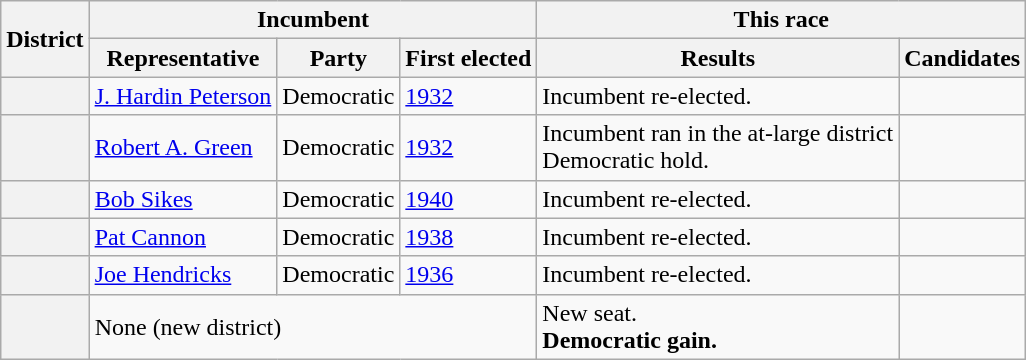<table class=wikitable>
<tr>
<th rowspan=2>District</th>
<th colspan=3>Incumbent</th>
<th colspan=2>This race</th>
</tr>
<tr>
<th>Representative</th>
<th>Party</th>
<th>First elected</th>
<th>Results</th>
<th>Candidates</th>
</tr>
<tr>
<th></th>
<td><a href='#'>J. Hardin Peterson</a></td>
<td>Democratic</td>
<td><a href='#'>1932</a></td>
<td>Incumbent re-elected.</td>
<td nowrap></td>
</tr>
<tr>
<th></th>
<td><a href='#'>Robert A. Green</a></td>
<td>Democratic</td>
<td><a href='#'>1932</a></td>
<td>Incumbent ran in the at-large district<br>Democratic hold.</td>
<td nowrap></td>
</tr>
<tr>
<th></th>
<td><a href='#'>Bob Sikes</a></td>
<td>Democratic</td>
<td><a href='#'>1940</a></td>
<td>Incumbent re-elected.</td>
<td nowrap></td>
</tr>
<tr>
<th></th>
<td><a href='#'>Pat Cannon</a></td>
<td>Democratic</td>
<td><a href='#'>1938</a></td>
<td>Incumbent re-elected.</td>
<td nowrap></td>
</tr>
<tr>
<th></th>
<td><a href='#'>Joe Hendricks</a></td>
<td>Democratic</td>
<td><a href='#'>1936</a></td>
<td>Incumbent re-elected.</td>
<td nowrap></td>
</tr>
<tr>
<th></th>
<td colspan=3>None (new district)</td>
<td>New seat.<br><strong>Democratic gain.</strong></td>
<td nowrap></td>
</tr>
</table>
